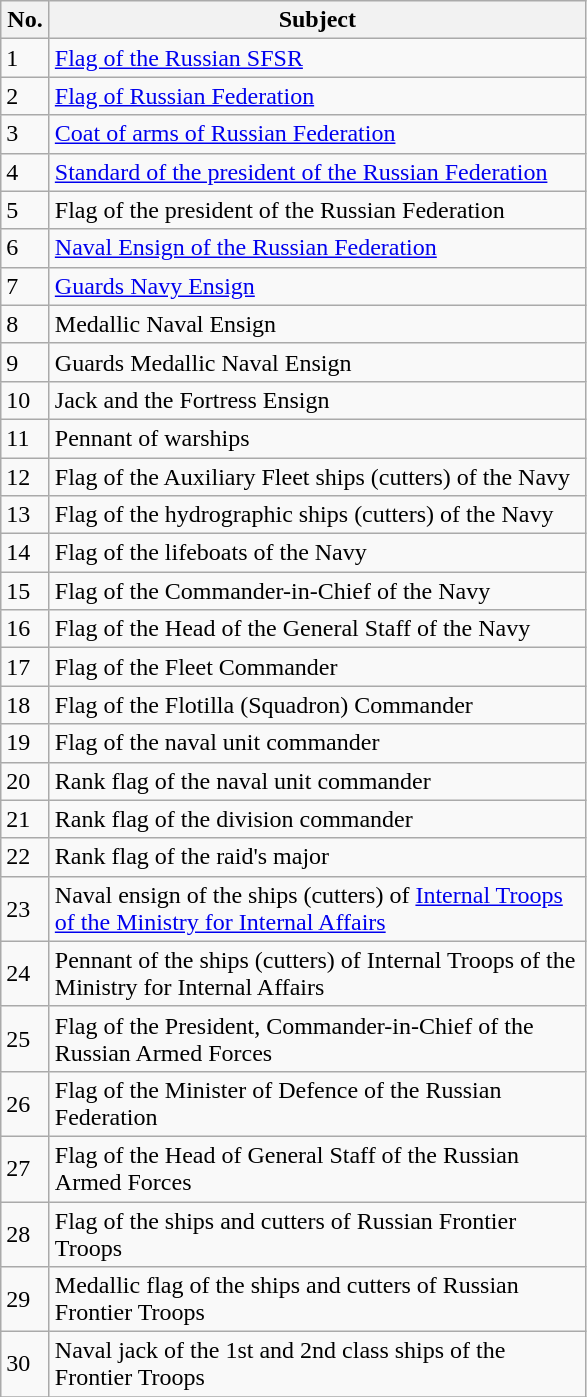<table class="wikitable">
<tr>
<th width="25">No.</th>
<th width="350">Subject</th>
</tr>
<tr>
<td>1</td>
<td><a href='#'>Flag of the Russian SFSR</a></td>
</tr>
<tr>
<td>2</td>
<td><a href='#'>Flag of Russian Federation</a></td>
</tr>
<tr>
<td>3</td>
<td><a href='#'>Coat of arms of Russian Federation</a></td>
</tr>
<tr>
<td>4</td>
<td><a href='#'>Standard of the president of the Russian Federation</a></td>
</tr>
<tr>
<td>5</td>
<td>Flag of the president of the Russian Federation</td>
</tr>
<tr>
<td>6</td>
<td><a href='#'>Naval Ensign of the Russian Federation</a></td>
</tr>
<tr>
<td>7</td>
<td><a href='#'>Guards Navy Ensign</a></td>
</tr>
<tr>
<td>8</td>
<td>Medallic Naval Ensign</td>
</tr>
<tr>
<td>9</td>
<td>Guards Medallic Naval Ensign</td>
</tr>
<tr>
<td>10</td>
<td>Jack and the Fortress Ensign</td>
</tr>
<tr>
<td>11</td>
<td>Pennant of warships</td>
</tr>
<tr>
<td>12</td>
<td>Flag of the Auxiliary Fleet ships (cutters) of the Navy</td>
</tr>
<tr>
<td>13</td>
<td>Flag of the hydrographic ships (cutters) of the Navy</td>
</tr>
<tr>
<td>14</td>
<td>Flag of the lifeboats of the Navy</td>
</tr>
<tr>
<td>15</td>
<td>Flag of the Commander-in-Chief of the Navy</td>
</tr>
<tr>
<td>16</td>
<td>Flag of the Head of the General Staff of the Navy</td>
</tr>
<tr>
<td>17</td>
<td>Flag of the Fleet Commander</td>
</tr>
<tr>
<td>18</td>
<td>Flag of the Flotilla (Squadron) Commander</td>
</tr>
<tr>
<td>19</td>
<td>Flag of the naval unit commander</td>
</tr>
<tr>
<td>20</td>
<td>Rank flag of the naval unit commander</td>
</tr>
<tr>
<td>21</td>
<td>Rank flag of the division commander</td>
</tr>
<tr>
<td>22</td>
<td>Rank flag of the raid's major</td>
</tr>
<tr>
<td>23</td>
<td>Naval ensign of the ships (cutters) of <a href='#'>Internal Troops of the Ministry for Internal Affairs</a></td>
</tr>
<tr>
<td>24</td>
<td>Pennant of the ships (cutters) of Internal Troops of the Ministry for Internal Affairs</td>
</tr>
<tr>
<td>25</td>
<td>Flag of the President, Commander-in-Chief of the Russian Armed Forces</td>
</tr>
<tr>
<td>26</td>
<td>Flag of the Minister of Defence of the Russian Federation</td>
</tr>
<tr>
<td>27</td>
<td>Flag of the Head of General Staff of the Russian Armed Forces</td>
</tr>
<tr>
<td>28</td>
<td>Flag of the ships and cutters of Russian Frontier Troops</td>
</tr>
<tr>
<td>29</td>
<td>Medallic flag of the ships and cutters of Russian Frontier Troops</td>
</tr>
<tr>
<td>30</td>
<td>Naval jack of the 1st and 2nd class ships of the Frontier Troops</td>
</tr>
<tr>
</tr>
</table>
